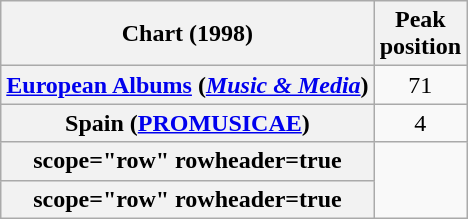<table class="wikitable sortable plainrowheaders">
<tr>
<th>Chart (1998)</th>
<th>Peak<br>position</th>
</tr>
<tr>
<th scope="row"><a href='#'>European Albums</a> (<em><a href='#'>Music & Media</a></em>)</th>
<td align="center">71</td>
</tr>
<tr>
<th scope="row">Spain (<a href='#'>PROMUSICAE</a>)</th>
<td style="text-align:center;">4</td>
</tr>
<tr>
<th>scope="row" rowheader=true</th>
</tr>
<tr>
<th>scope="row" rowheader=true</th>
</tr>
</table>
